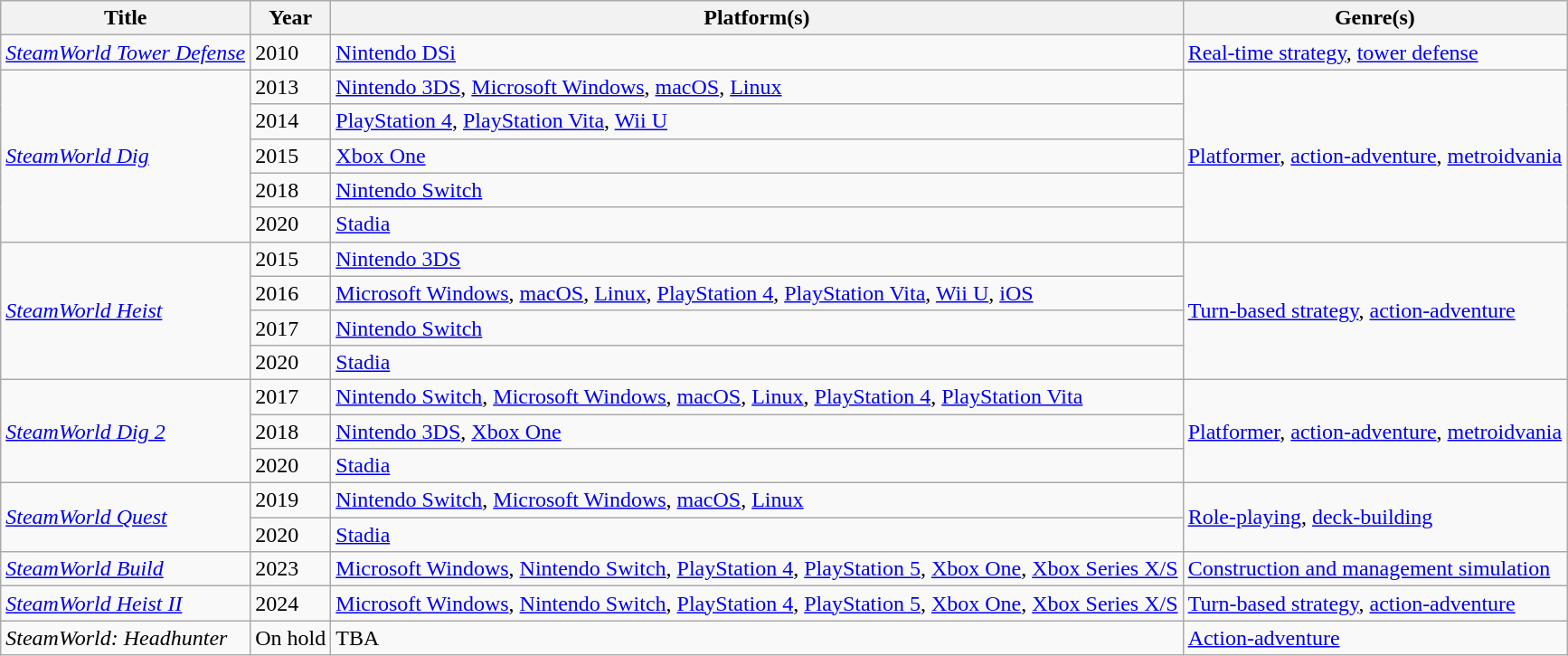<table class="wikitable">
<tr>
<th>Title</th>
<th>Year</th>
<th>Platform(s)</th>
<th>Genre(s)</th>
</tr>
<tr>
<td><em><a href='#'>SteamWorld Tower Defense</a></em></td>
<td>2010</td>
<td><a href='#'>Nintendo DSi</a></td>
<td><a href='#'>Real-time strategy</a>, <a href='#'>tower defense</a></td>
</tr>
<tr>
<td rowspan=5><em><a href='#'>SteamWorld Dig</a></em></td>
<td>2013</td>
<td><a href='#'>Nintendo 3DS</a>, <a href='#'>Microsoft Windows</a>, <a href='#'>macOS</a>, <a href='#'>Linux</a></td>
<td rowspan=5><a href='#'>Platformer</a>, <a href='#'>action-adventure</a>, <a href='#'>metroidvania</a></td>
</tr>
<tr>
<td>2014</td>
<td><a href='#'>PlayStation 4</a>, <a href='#'>PlayStation Vita</a>, <a href='#'>Wii U</a></td>
</tr>
<tr>
<td>2015</td>
<td><a href='#'>Xbox One</a></td>
</tr>
<tr>
<td>2018</td>
<td><a href='#'>Nintendo Switch</a></td>
</tr>
<tr>
<td>2020</td>
<td><a href='#'>Stadia</a></td>
</tr>
<tr>
<td rowspan=4><em><a href='#'>SteamWorld Heist</a></em></td>
<td>2015</td>
<td><a href='#'>Nintendo 3DS</a></td>
<td rowspan=4><a href='#'>Turn-based strategy</a>, <a href='#'>action-adventure</a></td>
</tr>
<tr>
<td>2016</td>
<td><a href='#'>Microsoft Windows</a>, <a href='#'>macOS</a>, <a href='#'>Linux</a>, <a href='#'>PlayStation 4</a>, <a href='#'>PlayStation Vita</a>, <a href='#'>Wii U</a>, <a href='#'>iOS</a></td>
</tr>
<tr>
<td>2017</td>
<td><a href='#'>Nintendo Switch</a></td>
</tr>
<tr>
<td>2020</td>
<td><a href='#'>Stadia</a></td>
</tr>
<tr>
<td rowspan=3><em><a href='#'>SteamWorld Dig 2</a></em></td>
<td>2017</td>
<td><a href='#'>Nintendo Switch</a>, <a href='#'>Microsoft Windows</a>, <a href='#'>macOS</a>, <a href='#'>Linux</a>, <a href='#'>PlayStation 4</a>, <a href='#'>PlayStation Vita</a></td>
<td rowspan=3><a href='#'>Platformer</a>, <a href='#'>action-adventure</a>, <a href='#'>metroidvania</a></td>
</tr>
<tr>
<td>2018</td>
<td><a href='#'>Nintendo 3DS</a>, <a href='#'>Xbox One</a></td>
</tr>
<tr>
<td>2020</td>
<td><a href='#'>Stadia</a></td>
</tr>
<tr>
<td rowspan=2><em><a href='#'>SteamWorld Quest</a></em></td>
<td>2019</td>
<td><a href='#'>Nintendo Switch</a>, <a href='#'>Microsoft Windows</a>, <a href='#'>macOS</a>, <a href='#'>Linux</a></td>
<td rowspan=2><a href='#'>Role-playing</a>, <a href='#'>deck-building</a></td>
</tr>
<tr>
<td>2020</td>
<td><a href='#'>Stadia</a></td>
</tr>
<tr>
<td><em><a href='#'>SteamWorld Build</a></em></td>
<td>2023</td>
<td><a href='#'>Microsoft Windows</a>, <a href='#'>Nintendo Switch</a>, <a href='#'>PlayStation 4</a>, <a href='#'>PlayStation 5</a>, <a href='#'>Xbox One</a>, <a href='#'>Xbox Series X/S</a></td>
<td><a href='#'>Construction and management simulation</a></td>
</tr>
<tr>
<td><em><a href='#'>SteamWorld Heist II</a></em></td>
<td>2024</td>
<td><a href='#'>Microsoft Windows</a>, <a href='#'>Nintendo Switch</a>, <a href='#'>PlayStation 4</a>, <a href='#'>PlayStation 5</a>, <a href='#'>Xbox One</a>, <a href='#'>Xbox Series X/S</a></td>
<td><a href='#'>Turn-based strategy</a>, <a href='#'>action-adventure</a></td>
</tr>
<tr>
<td><em>SteamWorld: Headhunter</em></td>
<td>On hold</td>
<td>TBA</td>
<td><a href='#'>Action-adventure</a></td>
</tr>
</table>
